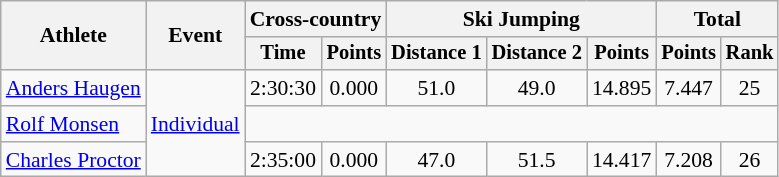<table class=wikitable style=font-size:90%;text-align:center>
<tr>
<th rowspan=2>Athlete</th>
<th rowspan=2>Event</th>
<th colspan=2>Cross-country</th>
<th colspan=3>Ski Jumping</th>
<th colspan=2>Total</th>
</tr>
<tr style=font-size:95%>
<th>Time</th>
<th>Points</th>
<th>Distance 1</th>
<th>Distance 2</th>
<th>Points</th>
<th>Points</th>
<th>Rank</th>
</tr>
<tr>
<td align=left><a href='#'>Anders Haugen</a></td>
<td align=left rowspan=3><a href='#'>Individual</a></td>
<td>2:30:30</td>
<td>0.000</td>
<td>51.0</td>
<td>49.0</td>
<td>14.895</td>
<td>7.447</td>
<td>25</td>
</tr>
<tr>
<td align=left><a href='#'>Rolf Monsen</a></td>
<td colspan=7></td>
</tr>
<tr>
<td align=left><a href='#'>Charles Proctor</a></td>
<td>2:35:00</td>
<td>0.000</td>
<td>47.0</td>
<td>51.5</td>
<td>14.417</td>
<td>7.208</td>
<td>26</td>
</tr>
</table>
